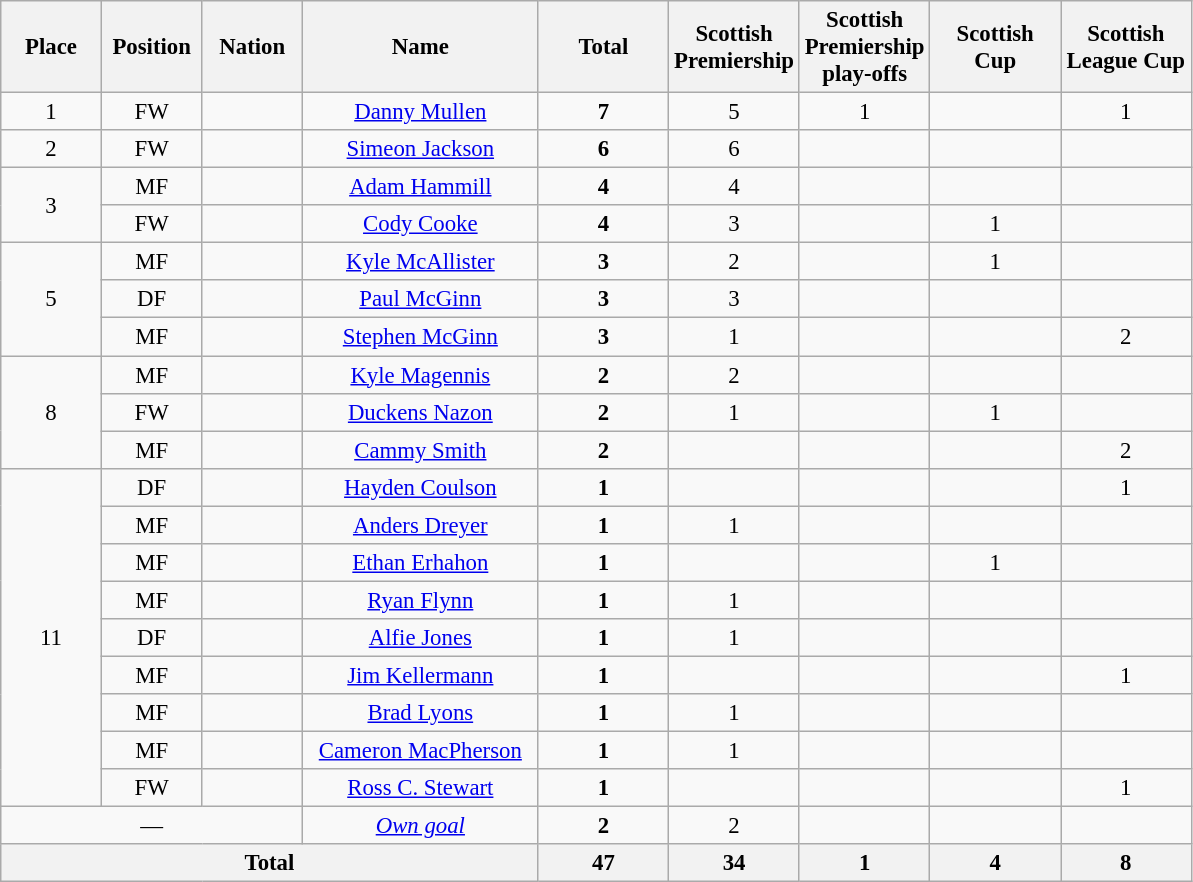<table class="wikitable" style="font-size: 95%; text-align: center;">
<tr>
<th width=60>Place</th>
<th width=60>Position</th>
<th width=60>Nation</th>
<th width=150>Name</th>
<th width=80>Total</th>
<th width=80>Scottish Premiership</th>
<th width=80>Scottish Premiership play-offs</th>
<th width=80>Scottish Cup</th>
<th width=80>Scottish League Cup</th>
</tr>
<tr>
<td>1</td>
<td>FW</td>
<td></td>
<td><a href='#'>Danny Mullen</a></td>
<td><strong>7</strong></td>
<td>5</td>
<td>1</td>
<td></td>
<td>1</td>
</tr>
<tr>
<td>2</td>
<td>FW</td>
<td></td>
<td><a href='#'>Simeon Jackson</a></td>
<td><strong>6</strong></td>
<td>6</td>
<td></td>
<td></td>
<td></td>
</tr>
<tr>
<td rowspan="2">3</td>
<td>MF</td>
<td></td>
<td><a href='#'>Adam Hammill</a></td>
<td><strong>4</strong></td>
<td>4</td>
<td></td>
<td></td>
<td></td>
</tr>
<tr>
<td>FW</td>
<td></td>
<td><a href='#'>Cody Cooke</a></td>
<td><strong>4</strong></td>
<td>3</td>
<td></td>
<td>1</td>
<td></td>
</tr>
<tr>
<td rowspan="3">5</td>
<td>MF</td>
<td></td>
<td><a href='#'>Kyle McAllister</a></td>
<td><strong>3</strong></td>
<td>2</td>
<td></td>
<td>1</td>
<td></td>
</tr>
<tr>
<td>DF</td>
<td></td>
<td><a href='#'>Paul McGinn</a></td>
<td><strong>3</strong></td>
<td>3</td>
<td></td>
<td></td>
<td></td>
</tr>
<tr>
<td>MF</td>
<td></td>
<td><a href='#'>Stephen McGinn</a></td>
<td><strong>3</strong></td>
<td>1</td>
<td></td>
<td></td>
<td>2</td>
</tr>
<tr>
<td rowspan="3">8</td>
<td>MF</td>
<td></td>
<td><a href='#'>Kyle Magennis</a></td>
<td><strong>2</strong></td>
<td>2</td>
<td></td>
<td></td>
<td></td>
</tr>
<tr>
<td>FW</td>
<td></td>
<td><a href='#'>Duckens Nazon</a></td>
<td><strong>2</strong></td>
<td>1</td>
<td></td>
<td>1</td>
<td></td>
</tr>
<tr>
<td>MF</td>
<td></td>
<td><a href='#'>Cammy Smith</a></td>
<td><strong>2</strong></td>
<td></td>
<td></td>
<td></td>
<td>2</td>
</tr>
<tr>
<td rowspan="9">11</td>
<td>DF</td>
<td></td>
<td><a href='#'>Hayden Coulson</a></td>
<td><strong>1</strong></td>
<td></td>
<td></td>
<td></td>
<td>1</td>
</tr>
<tr>
<td>MF</td>
<td></td>
<td><a href='#'>Anders Dreyer</a></td>
<td><strong>1</strong></td>
<td>1</td>
<td></td>
<td></td>
<td></td>
</tr>
<tr>
<td>MF</td>
<td></td>
<td><a href='#'>Ethan Erhahon</a></td>
<td><strong>1</strong></td>
<td></td>
<td></td>
<td>1</td>
<td></td>
</tr>
<tr>
<td>MF</td>
<td></td>
<td><a href='#'>Ryan Flynn</a></td>
<td><strong>1</strong></td>
<td>1</td>
<td></td>
<td></td>
<td></td>
</tr>
<tr>
<td>DF</td>
<td></td>
<td><a href='#'>Alfie Jones</a></td>
<td><strong>1</strong></td>
<td>1</td>
<td></td>
<td></td>
<td></td>
</tr>
<tr>
<td>MF</td>
<td></td>
<td><a href='#'>Jim Kellermann</a></td>
<td><strong>1</strong></td>
<td></td>
<td></td>
<td></td>
<td>1</td>
</tr>
<tr>
<td>MF</td>
<td></td>
<td><a href='#'>Brad Lyons</a></td>
<td><strong>1</strong></td>
<td>1</td>
<td></td>
<td></td>
<td></td>
</tr>
<tr>
<td>MF</td>
<td></td>
<td><a href='#'>Cameron MacPherson</a></td>
<td><strong>1</strong></td>
<td>1</td>
<td></td>
<td></td>
<td></td>
</tr>
<tr>
<td>FW</td>
<td></td>
<td><a href='#'>Ross C. Stewart</a></td>
<td><strong>1</strong></td>
<td></td>
<td></td>
<td></td>
<td>1</td>
</tr>
<tr>
<td colspan="3">—</td>
<td><em><a href='#'>Own goal</a></em></td>
<td><strong>2</strong></td>
<td>2</td>
<td></td>
<td></td>
<td></td>
</tr>
<tr>
<th colspan=4>Total</th>
<th>47</th>
<th>34</th>
<th>1</th>
<th>4</th>
<th>8</th>
</tr>
</table>
